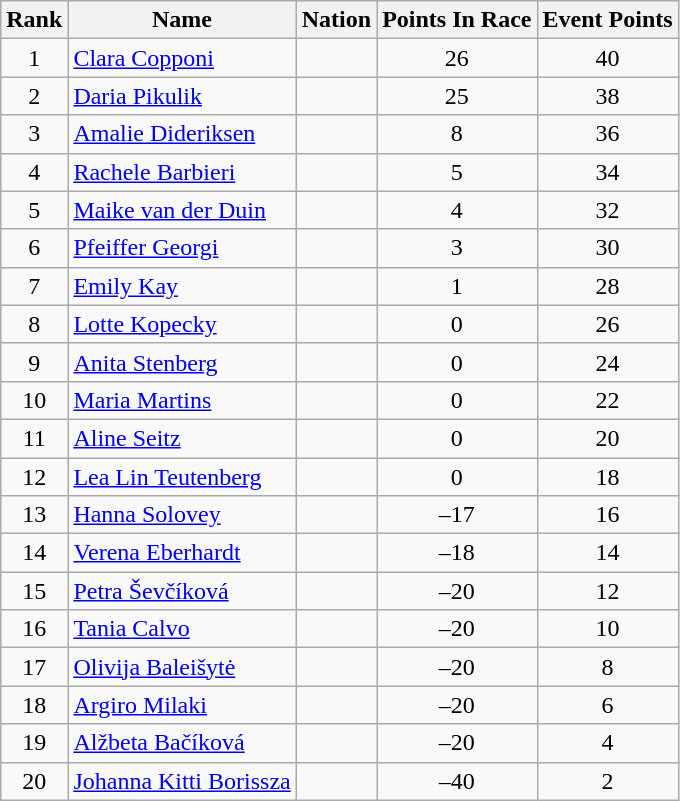<table class="wikitable sortable" style="text-align:center">
<tr>
<th>Rank</th>
<th>Name</th>
<th>Nation</th>
<th>Points In Race</th>
<th>Event Points</th>
</tr>
<tr>
<td>1</td>
<td align=left><a href='#'>Clara Copponi</a></td>
<td align=left></td>
<td>26</td>
<td>40</td>
</tr>
<tr>
<td>2</td>
<td align=left><a href='#'>Daria Pikulik</a></td>
<td align=left></td>
<td>25</td>
<td>38</td>
</tr>
<tr>
<td>3</td>
<td align=left><a href='#'>Amalie Dideriksen</a></td>
<td align=left></td>
<td>8</td>
<td>36</td>
</tr>
<tr>
<td>4</td>
<td align=left><a href='#'>Rachele Barbieri</a></td>
<td align=left></td>
<td>5</td>
<td>34</td>
</tr>
<tr>
<td>5</td>
<td align=left><a href='#'>Maike van der Duin</a></td>
<td align=left></td>
<td>4</td>
<td>32</td>
</tr>
<tr>
<td>6</td>
<td align=left><a href='#'>Pfeiffer Georgi</a></td>
<td align=left></td>
<td>3</td>
<td>30</td>
</tr>
<tr>
<td>7</td>
<td align=left><a href='#'>Emily Kay</a></td>
<td align=left></td>
<td>1</td>
<td>28</td>
</tr>
<tr>
<td>8</td>
<td align=left><a href='#'>Lotte Kopecky</a></td>
<td align=left></td>
<td>0</td>
<td>26</td>
</tr>
<tr>
<td>9</td>
<td align=left><a href='#'>Anita Stenberg</a></td>
<td align=left></td>
<td>0</td>
<td>24</td>
</tr>
<tr>
<td>10</td>
<td align=left><a href='#'>Maria Martins</a></td>
<td align=left></td>
<td>0</td>
<td>22</td>
</tr>
<tr>
<td>11</td>
<td align=left><a href='#'>Aline Seitz</a></td>
<td align=left></td>
<td>0</td>
<td>20</td>
</tr>
<tr>
<td>12</td>
<td align=left><a href='#'>Lea Lin Teutenberg</a></td>
<td align=left></td>
<td>0</td>
<td>18</td>
</tr>
<tr>
<td>13</td>
<td align=left><a href='#'>Hanna Solovey</a></td>
<td align=left></td>
<td>–17</td>
<td>16</td>
</tr>
<tr>
<td>14</td>
<td align=left><a href='#'>Verena Eberhardt</a></td>
<td align=left></td>
<td>–18</td>
<td>14</td>
</tr>
<tr>
<td>15</td>
<td align=left><a href='#'>Petra Ševčíková</a></td>
<td align=left></td>
<td>–20</td>
<td>12</td>
</tr>
<tr>
<td>16</td>
<td align=left><a href='#'>Tania Calvo</a></td>
<td align=left></td>
<td>–20</td>
<td>10</td>
</tr>
<tr>
<td>17</td>
<td align=left><a href='#'>Olivija Baleišytė</a></td>
<td align=left></td>
<td>–20</td>
<td>8</td>
</tr>
<tr>
<td>18</td>
<td align=left><a href='#'>Argiro Milaki</a></td>
<td align=left></td>
<td>–20</td>
<td>6</td>
</tr>
<tr>
<td>19</td>
<td align=left><a href='#'>Alžbeta Bačíková</a></td>
<td align=left></td>
<td>–20</td>
<td>4</td>
</tr>
<tr>
<td>20</td>
<td align=left><a href='#'>Johanna Kitti Borissza</a></td>
<td align=left></td>
<td>–40</td>
<td>2</td>
</tr>
</table>
